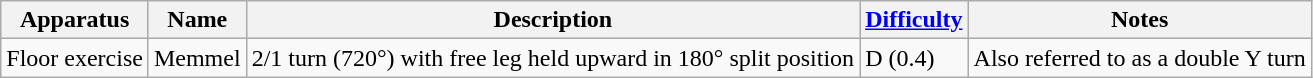<table class="wikitable">
<tr>
<th>Apparatus</th>
<th>Name</th>
<th>Description</th>
<th><a href='#'>Difficulty</a></th>
<th>Notes</th>
</tr>
<tr>
<td>Floor exercise</td>
<td>Memmel</td>
<td>2/1 turn (720°) with free leg held upward in 180° split position</td>
<td>D (0.4)</td>
<td>Also referred to as a double Y turn</td>
</tr>
</table>
